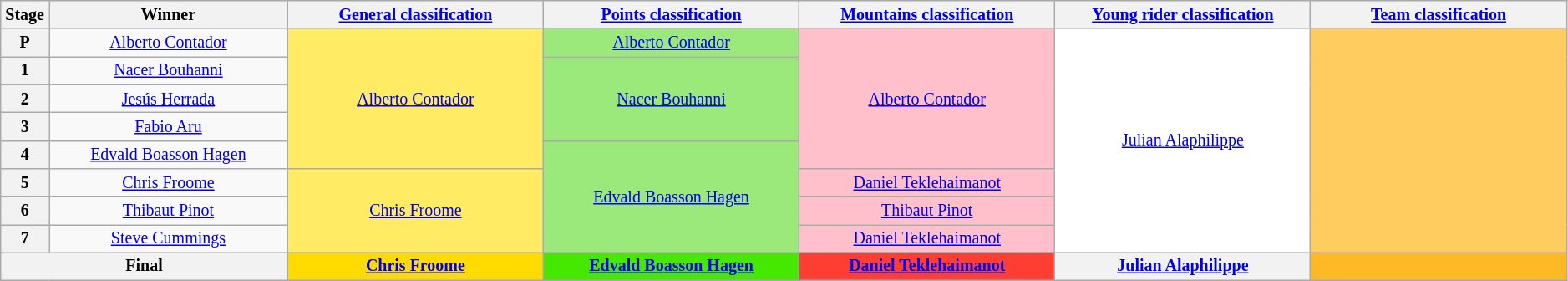<table class="wikitable" style="text-align: center; font-size:smaller;">
<tr style="background:#efefef;">
<th scope="col" style="width:1%;">Stage</th>
<th scope="col" style="width:14%;">Winner</th>
<th scope="col" style="width:15%;"><a href='#'>General classification</a><br></th>
<th scope="col" style="width:15%;"><a href='#'>Points classification</a><br></th>
<th scope="col" style="width:15%;"><a href='#'>Mountains classification</a><br></th>
<th scope="col" style="width:15%;"><a href='#'>Young rider classification</a><br></th>
<th scope="col" style="width:15%;"><a href='#'>Team classification</a><br></th>
</tr>
<tr>
<th scope="row">P</th>
<td><a href='#'>Alberto Contador</a></td>
<td style="background:#FFEB64;"  rowspan=5><a href='#'>Alberto Contador</a></td>
<td style="background:#9CE97B;"><a href='#'>Alberto Contador</a></td>
<td style="background:pink" rowspan=5><a href='#'>Alberto Contador</a></td>
<td style="background:white;" rowspan=8><a href='#'>Julian Alaphilippe</a></td>
<td style="background:#FFCD5F;" rowspan=8></td>
</tr>
<tr>
<th scope="row">1</th>
<td><a href='#'>Nacer Bouhanni</a></td>
<td style="background:#9CE97B;" rowspan=3><a href='#'>Nacer Bouhanni</a></td>
</tr>
<tr>
<th scope="row">2</th>
<td><a href='#'>Jesús Herrada</a></td>
</tr>
<tr>
<th scope="row">3</th>
<td><a href='#'>Fabio Aru</a></td>
</tr>
<tr>
<th scope="row">4</th>
<td><a href='#'>Edvald Boasson Hagen</a></td>
<td style="background:#9CE97B;" rowspan=4><a href='#'>Edvald Boasson Hagen</a></td>
</tr>
<tr>
<th scope="row">5</th>
<td><a href='#'>Chris Froome</a></td>
<td style="background:#FFEB64;" rowspan=3><a href='#'>Chris Froome</a></td>
<td style="background:pink"><a href='#'>Daniel Teklehaimanot</a></td>
</tr>
<tr>
<th scope="row">6</th>
<td><a href='#'>Thibaut Pinot</a></td>
<td style="background:pink"><a href='#'>Thibaut Pinot</a></td>
</tr>
<tr>
<th scope="row">7</th>
<td><a href='#'>Steve Cummings</a></td>
<td style="background:pink"><a href='#'>Daniel Teklehaimanot</a></td>
</tr>
<tr>
<th scope="row" colspan="2">Final</th>
<th style="background:#FFDB00;"><a href='#'>Chris Froome</a></th>
<th style="background:#46E800;"><a href='#'>Edvald Boasson Hagen</a></th>
<th style="background:#FF3E33;"><a href='#'>Daniel Teklehaimanot</a></th>
<th style="background:offwhite;"><a href='#'>Julian Alaphilippe</a></th>
<th style="background:#FFB927;"></th>
</tr>
</table>
